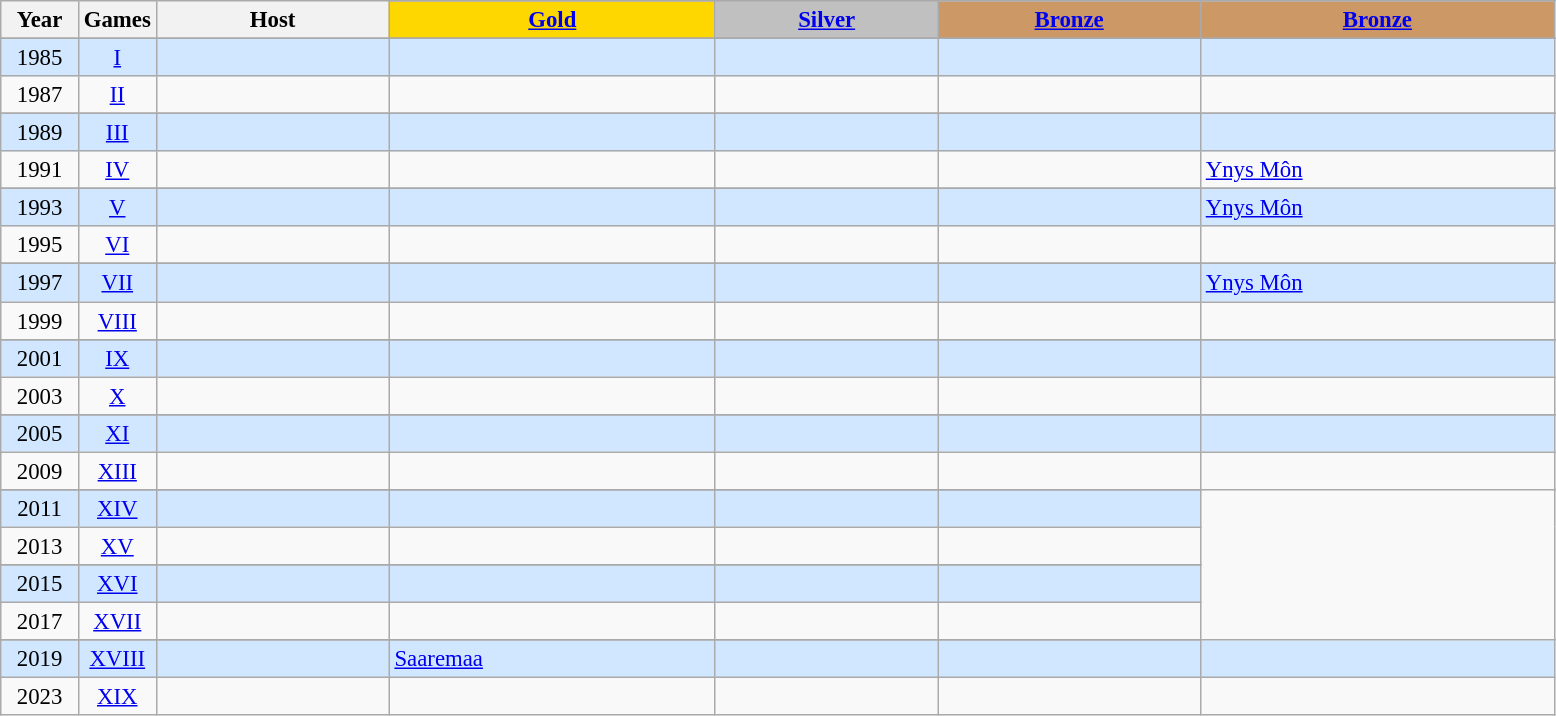<table class="wikitable" style="text-align: center; font-size:95%;">
<tr>
<th rowspan="2" style="width:5%;">Year</th>
<th rowspan="2" style="width:5%;">Games</th>
<th rowspan="2" style="width:15%;">Host</th>
</tr>
<tr>
<th style="background-color: gold"><a href='#'>Gold</a></th>
<th style="background-color: silver"><a href='#'>Silver</a></th>
<th style="background-color: #CC9966"><a href='#'>Bronze</a></th>
<th style="background-color: #CC9966"><a href='#'>Bronze</a></th>
</tr>
<tr>
</tr>
<tr style="text-align:center; background:#d0e7ff;">
<td>1985</td>
<td align=center><a href='#'>I</a></td>
<td align="left"></td>
<td align="left"></td>
<td align="left"></td>
<td align="left"></td>
<td align="left"></td>
</tr>
<tr>
<td>1987</td>
<td align=center><a href='#'>II</a></td>
<td align="left"></td>
<td align="left"></td>
<td align="left"></td>
<td align="left"></td>
<td align="left"></td>
</tr>
<tr>
</tr>
<tr style="text-align:center; background:#d0e7ff;">
<td>1989</td>
<td align=center><a href='#'>III</a></td>
<td align="left"></td>
<td align="left"></td>
<td align="left"></td>
<td align="left"></td>
<td align="left"></td>
</tr>
<tr>
<td>1991</td>
<td align=center><a href='#'>IV</a></td>
<td align="left"></td>
<td align="left"></td>
<td align="left"></td>
<td align="left"></td>
<td align="left"> <a href='#'>Ynys Môn</a></td>
</tr>
<tr>
</tr>
<tr style="text-align:center; background:#d0e7ff;">
<td>1993</td>
<td align=center><a href='#'>V</a></td>
<td align="left"></td>
<td align="left"></td>
<td align="left"></td>
<td align="left"></td>
<td align="left"> <a href='#'>Ynys Môn</a></td>
</tr>
<tr>
<td>1995</td>
<td align=center><a href='#'>VI</a></td>
<td align="left"></td>
<td align="left"></td>
<td align="left"></td>
<td align="left"></td>
<td align="left"></td>
</tr>
<tr>
</tr>
<tr style="text-align:center; background:#d0e7ff;">
<td>1997</td>
<td align=center><a href='#'>VII</a></td>
<td align="left"></td>
<td align="left"></td>
<td align="left"></td>
<td align="left"></td>
<td align="left"> <a href='#'>Ynys Môn</a></td>
</tr>
<tr>
<td>1999</td>
<td align=center><a href='#'>VIII</a></td>
<td align="left"></td>
<td align="left"></td>
<td align="left"></td>
<td align="left"></td>
<td align="left"></td>
</tr>
<tr>
</tr>
<tr style="text-align:center; background:#d0e7ff;">
<td>2001</td>
<td align=center><a href='#'>IX</a></td>
<td align="left"></td>
<td align="left"></td>
<td align="left"></td>
<td align="left"></td>
<td align="left"></td>
</tr>
<tr>
<td>2003</td>
<td align=center><a href='#'>X</a></td>
<td align="left"></td>
<td align="left"></td>
<td align="left"></td>
<td align="left"></td>
<td align="left"></td>
</tr>
<tr>
</tr>
<tr style="text-align:center; background:#d0e7ff;">
<td>2005</td>
<td align=center><a href='#'>XI</a></td>
<td align="left"></td>
<td align="left"></td>
<td align="left"></td>
<td align="left"></td>
<td align="left"></td>
</tr>
<tr>
<td>2009</td>
<td align=center><a href='#'>XIII</a></td>
<td align="left"></td>
<td align="left"></td>
<td align="left"></td>
<td align="left"></td>
<td align="left"></td>
</tr>
<tr>
</tr>
<tr style="text-align:center; background:#d0e7ff;">
<td>2011</td>
<td align=center><a href='#'>XIV</a></td>
<td align="left"></td>
<td align="left"></td>
<td align="left"></td>
<td align="left"></td>
</tr>
<tr>
<td>2013</td>
<td align=center><a href='#'>XV</a></td>
<td align="left"></td>
<td align="left"></td>
<td align="left"></td>
<td align="left"></td>
</tr>
<tr>
</tr>
<tr style="text-align:center; background:#d0e7ff;">
<td>2015</td>
<td align=center><a href='#'>XVI</a></td>
<td align="left"></td>
<td align="left"></td>
<td align="left"></td>
<td align="left"></td>
</tr>
<tr>
<td>2017</td>
<td align=center><a href='#'>XVII</a></td>
<td align="left"></td>
<td align="left"></td>
<td align="left"></td>
<td align="left"></td>
</tr>
<tr>
</tr>
<tr style="text-align:center; background:#d0e7ff;">
<td>2019</td>
<td align=center><a href='#'>XVIII</a></td>
<td align="left"></td>
<td align="left"> <a href='#'>Saaremaa</a></td>
<td align="left"></td>
<td align="left"></td>
<td align="left"></td>
</tr>
<tr>
<td>2023</td>
<td align=center><a href='#'>XIX</a></td>
<td align="left"></td>
<td align="left"></td>
<td align="left"></td>
<td align="left"></td>
<td align="left"></td>
</tr>
</table>
